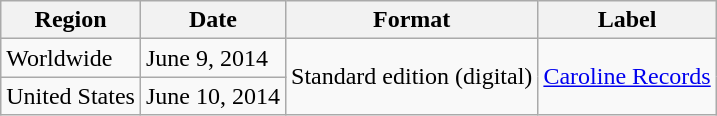<table class=wikitable>
<tr>
<th>Region</th>
<th>Date</th>
<th>Format</th>
<th>Label</th>
</tr>
<tr>
<td>Worldwide</td>
<td>June 9, 2014</td>
<td rowspan="2">Standard edition (digital)</td>
<td rowspan="2"><a href='#'>Caroline Records</a></td>
</tr>
<tr>
<td>United States</td>
<td>June 10, 2014</td>
</tr>
</table>
